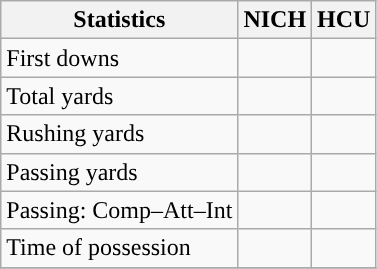<table class="wikitable" style="float: left;">
<tr>
<th>Statistics</th>
<th>NICH</th>
<th>HCU</th>
</tr>
<tr>
<td>First downs</td>
<td></td>
<td></td>
</tr>
<tr>
<td>Total yards</td>
<td></td>
<td></td>
</tr>
<tr>
<td>Rushing yards</td>
<td></td>
<td></td>
</tr>
<tr>
<td>Passing yards</td>
<td></td>
<td></td>
</tr>
<tr>
<td>Passing: Comp–Att–Int</td>
<td></td>
<td></td>
</tr>
<tr>
<td>Time of possession</td>
<td></td>
<td></td>
</tr>
<tr>
</tr>
</table>
